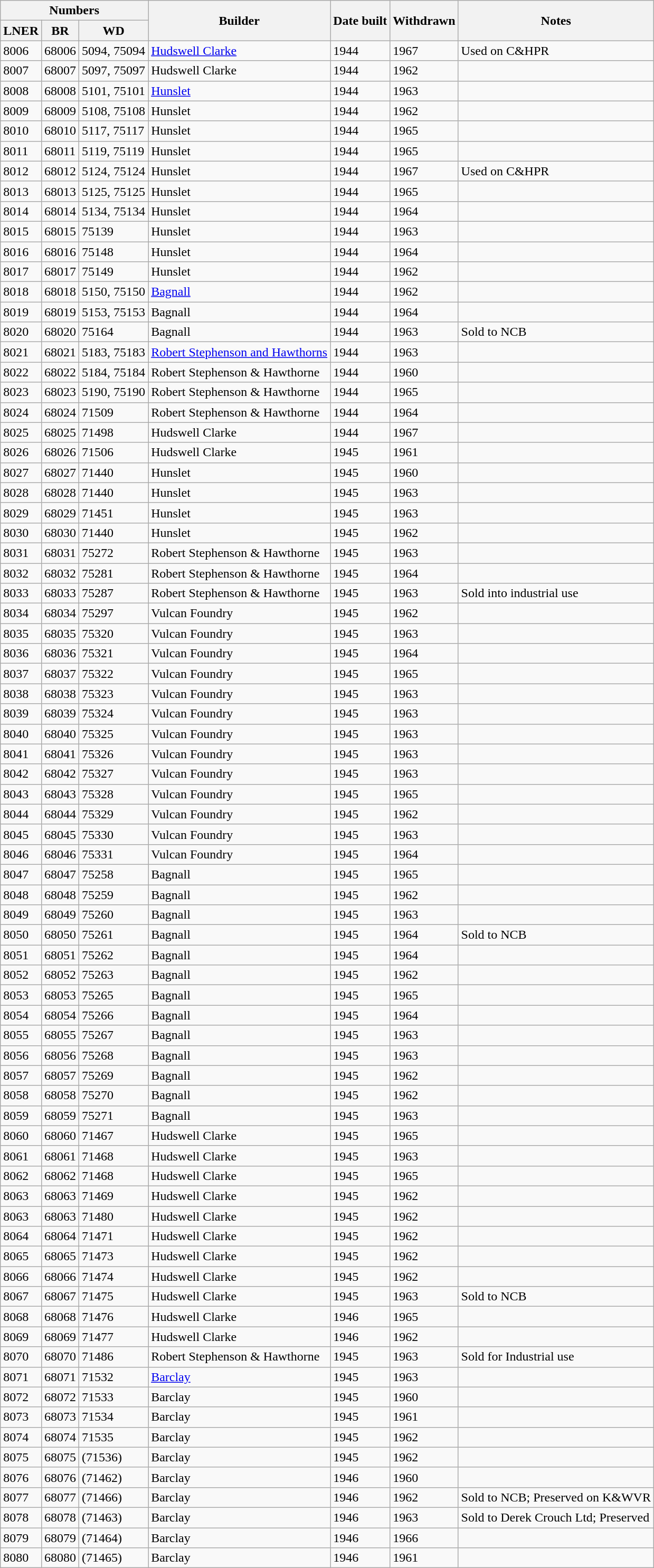<table class="wikitable collapsible collapsed">
<tr>
<th colspan=3>Numbers</th>
<th rowspan=2>Builder</th>
<th rowspan=2>Date built</th>
<th rowspan=2>Withdrawn</th>
<th rowspan=2>Notes</th>
</tr>
<tr>
<th>LNER</th>
<th>BR</th>
<th>WD</th>
</tr>
<tr>
<td>8006</td>
<td>68006</td>
<td>5094, 75094</td>
<td><a href='#'>Hudswell Clarke</a></td>
<td>1944</td>
<td>1967</td>
<td>Used on C&HPR</td>
</tr>
<tr>
<td>8007</td>
<td>68007</td>
<td>5097, 75097</td>
<td>Hudswell Clarke</td>
<td>1944</td>
<td>1962</td>
<td></td>
</tr>
<tr>
<td>8008</td>
<td>68008</td>
<td>5101, 75101</td>
<td><a href='#'>Hunslet</a></td>
<td>1944</td>
<td>1963</td>
<td></td>
</tr>
<tr>
<td>8009</td>
<td>68009</td>
<td>5108, 75108</td>
<td>Hunslet</td>
<td>1944</td>
<td>1962</td>
<td></td>
</tr>
<tr>
<td>8010</td>
<td>68010</td>
<td>5117, 75117</td>
<td>Hunslet</td>
<td>1944</td>
<td>1965</td>
<td></td>
</tr>
<tr>
<td>8011</td>
<td>68011</td>
<td>5119, 75119</td>
<td>Hunslet</td>
<td>1944</td>
<td>1965</td>
<td></td>
</tr>
<tr>
<td>8012</td>
<td>68012</td>
<td>5124, 75124</td>
<td>Hunslet</td>
<td>1944</td>
<td>1967</td>
<td>Used on C&HPR</td>
</tr>
<tr>
<td>8013</td>
<td>68013</td>
<td>5125, 75125</td>
<td>Hunslet</td>
<td>1944</td>
<td>1965</td>
<td></td>
</tr>
<tr>
<td>8014</td>
<td>68014</td>
<td>5134, 75134</td>
<td>Hunslet</td>
<td>1944</td>
<td>1964</td>
<td></td>
</tr>
<tr>
<td>8015</td>
<td>68015</td>
<td>75139</td>
<td>Hunslet</td>
<td>1944</td>
<td>1963</td>
<td></td>
</tr>
<tr>
<td>8016</td>
<td>68016</td>
<td>75148</td>
<td>Hunslet</td>
<td>1944</td>
<td>1964</td>
<td></td>
</tr>
<tr>
<td>8017</td>
<td>68017</td>
<td>75149</td>
<td>Hunslet</td>
<td>1944</td>
<td>1962</td>
<td></td>
</tr>
<tr>
<td>8018</td>
<td>68018</td>
<td>5150, 75150</td>
<td><a href='#'>Bagnall</a></td>
<td>1944</td>
<td>1962</td>
<td></td>
</tr>
<tr>
<td>8019</td>
<td>68019</td>
<td>5153, 75153</td>
<td>Bagnall</td>
<td>1944</td>
<td>1964</td>
<td></td>
</tr>
<tr>
<td>8020</td>
<td>68020</td>
<td>75164</td>
<td>Bagnall</td>
<td>1944</td>
<td>1963</td>
<td>Sold to NCB</td>
</tr>
<tr>
<td>8021</td>
<td>68021</td>
<td>5183, 75183</td>
<td><a href='#'>Robert Stephenson and Hawthorns</a></td>
<td>1944</td>
<td>1963</td>
<td></td>
</tr>
<tr>
<td>8022</td>
<td>68022</td>
<td>5184, 75184</td>
<td>Robert Stephenson & Hawthorne</td>
<td>1944</td>
<td>1960</td>
<td></td>
</tr>
<tr>
<td>8023</td>
<td>68023</td>
<td>5190, 75190</td>
<td>Robert Stephenson & Hawthorne</td>
<td>1944</td>
<td>1965</td>
<td></td>
</tr>
<tr>
<td>8024</td>
<td>68024</td>
<td>71509</td>
<td>Robert Stephenson & Hawthorne</td>
<td>1944</td>
<td>1964</td>
<td></td>
</tr>
<tr>
<td>8025</td>
<td>68025</td>
<td>71498</td>
<td>Hudswell Clarke</td>
<td>1944</td>
<td>1967</td>
<td></td>
</tr>
<tr>
<td>8026</td>
<td>68026</td>
<td>71506</td>
<td>Hudswell Clarke</td>
<td>1945</td>
<td>1961</td>
<td></td>
</tr>
<tr>
<td>8027</td>
<td>68027</td>
<td>71440</td>
<td>Hunslet</td>
<td>1945</td>
<td>1960</td>
<td></td>
</tr>
<tr>
<td>8028</td>
<td>68028</td>
<td>71440</td>
<td>Hunslet</td>
<td>1945</td>
<td>1963</td>
<td></td>
</tr>
<tr>
<td>8029</td>
<td>68029</td>
<td>71451</td>
<td>Hunslet</td>
<td>1945</td>
<td>1963</td>
<td></td>
</tr>
<tr>
<td>8030</td>
<td>68030</td>
<td>71440</td>
<td>Hunslet</td>
<td>1945</td>
<td>1962</td>
<td></td>
</tr>
<tr>
<td>8031</td>
<td>68031</td>
<td>75272</td>
<td>Robert Stephenson & Hawthorne</td>
<td>1945</td>
<td>1963</td>
<td></td>
</tr>
<tr>
<td>8032</td>
<td>68032</td>
<td>75281</td>
<td>Robert Stephenson & Hawthorne</td>
<td>1945</td>
<td>1964</td>
<td></td>
</tr>
<tr>
<td>8033</td>
<td>68033</td>
<td>75287</td>
<td>Robert Stephenson & Hawthorne</td>
<td>1945</td>
<td>1963</td>
<td>Sold into industrial use</td>
</tr>
<tr>
<td>8034</td>
<td>68034</td>
<td>75297</td>
<td>Vulcan Foundry</td>
<td>1945</td>
<td>1962</td>
<td></td>
</tr>
<tr>
<td>8035</td>
<td>68035</td>
<td>75320</td>
<td>Vulcan Foundry</td>
<td>1945</td>
<td>1963</td>
<td></td>
</tr>
<tr>
<td>8036</td>
<td>68036</td>
<td>75321</td>
<td>Vulcan Foundry</td>
<td>1945</td>
<td>1964</td>
<td></td>
</tr>
<tr>
<td>8037</td>
<td>68037</td>
<td>75322</td>
<td>Vulcan Foundry</td>
<td>1945</td>
<td>1965</td>
<td></td>
</tr>
<tr>
<td>8038</td>
<td>68038</td>
<td>75323</td>
<td>Vulcan Foundry</td>
<td>1945</td>
<td>1963</td>
<td></td>
</tr>
<tr>
<td>8039</td>
<td>68039</td>
<td>75324</td>
<td>Vulcan Foundry</td>
<td>1945</td>
<td>1963</td>
<td></td>
</tr>
<tr>
<td>8040</td>
<td>68040</td>
<td>75325</td>
<td>Vulcan Foundry</td>
<td>1945</td>
<td>1963</td>
<td></td>
</tr>
<tr>
<td>8041</td>
<td>68041</td>
<td>75326</td>
<td>Vulcan Foundry</td>
<td>1945</td>
<td>1963</td>
<td></td>
</tr>
<tr>
<td>8042</td>
<td>68042</td>
<td>75327</td>
<td>Vulcan Foundry</td>
<td>1945</td>
<td>1963</td>
<td></td>
</tr>
<tr>
<td>8043</td>
<td>68043</td>
<td>75328</td>
<td>Vulcan Foundry</td>
<td>1945</td>
<td>1965</td>
<td></td>
</tr>
<tr>
<td>8044</td>
<td>68044</td>
<td>75329</td>
<td>Vulcan Foundry</td>
<td>1945</td>
<td>1962</td>
<td></td>
</tr>
<tr>
<td>8045</td>
<td>68045</td>
<td>75330</td>
<td>Vulcan Foundry</td>
<td>1945</td>
<td>1963</td>
<td></td>
</tr>
<tr>
<td>8046</td>
<td>68046</td>
<td>75331</td>
<td>Vulcan Foundry</td>
<td>1945</td>
<td>1964</td>
<td></td>
</tr>
<tr>
<td>8047</td>
<td>68047</td>
<td>75258</td>
<td>Bagnall</td>
<td>1945</td>
<td>1965</td>
<td></td>
</tr>
<tr>
<td>8048</td>
<td>68048</td>
<td>75259</td>
<td>Bagnall</td>
<td>1945</td>
<td>1962</td>
<td></td>
</tr>
<tr>
<td>8049</td>
<td>68049</td>
<td>75260</td>
<td>Bagnall</td>
<td>1945</td>
<td>1963</td>
<td></td>
</tr>
<tr>
<td>8050</td>
<td>68050</td>
<td>75261</td>
<td>Bagnall</td>
<td>1945</td>
<td>1964</td>
<td>Sold to NCB</td>
</tr>
<tr>
<td>8051</td>
<td>68051</td>
<td>75262</td>
<td>Bagnall</td>
<td>1945</td>
<td>1964</td>
<td></td>
</tr>
<tr>
<td>8052</td>
<td>68052</td>
<td>75263</td>
<td>Bagnall</td>
<td>1945</td>
<td>1962</td>
<td></td>
</tr>
<tr>
<td>8053</td>
<td>68053</td>
<td>75265</td>
<td>Bagnall</td>
<td>1945</td>
<td>1965</td>
<td></td>
</tr>
<tr>
<td>8054</td>
<td>68054</td>
<td>75266</td>
<td>Bagnall</td>
<td>1945</td>
<td>1964</td>
<td></td>
</tr>
<tr>
<td>8055</td>
<td>68055</td>
<td>75267</td>
<td>Bagnall</td>
<td>1945</td>
<td>1963</td>
<td></td>
</tr>
<tr>
<td>8056</td>
<td>68056</td>
<td>75268</td>
<td>Bagnall</td>
<td>1945</td>
<td>1963</td>
<td></td>
</tr>
<tr>
<td>8057</td>
<td>68057</td>
<td>75269</td>
<td>Bagnall</td>
<td>1945</td>
<td>1962</td>
<td></td>
</tr>
<tr>
<td>8058</td>
<td>68058</td>
<td>75270</td>
<td>Bagnall</td>
<td>1945</td>
<td>1962</td>
<td></td>
</tr>
<tr>
<td>8059</td>
<td>68059</td>
<td>75271</td>
<td>Bagnall</td>
<td>1945</td>
<td>1963</td>
<td></td>
</tr>
<tr>
<td>8060</td>
<td>68060</td>
<td>71467</td>
<td>Hudswell Clarke</td>
<td>1945</td>
<td>1965</td>
<td></td>
</tr>
<tr>
<td>8061</td>
<td>68061</td>
<td>71468</td>
<td>Hudswell Clarke</td>
<td>1945</td>
<td>1963</td>
<td></td>
</tr>
<tr>
<td>8062</td>
<td>68062</td>
<td>71468</td>
<td>Hudswell Clarke</td>
<td>1945</td>
<td>1965</td>
<td></td>
</tr>
<tr>
<td>8063</td>
<td>68063</td>
<td>71469</td>
<td>Hudswell Clarke</td>
<td>1945</td>
<td>1962</td>
<td></td>
</tr>
<tr>
<td>8063</td>
<td>68063</td>
<td>71480</td>
<td>Hudswell Clarke</td>
<td>1945</td>
<td>1962</td>
<td></td>
</tr>
<tr>
<td>8064</td>
<td>68064</td>
<td>71471</td>
<td>Hudswell Clarke</td>
<td>1945</td>
<td>1962</td>
<td></td>
</tr>
<tr>
<td>8065</td>
<td>68065</td>
<td>71473</td>
<td>Hudswell Clarke</td>
<td>1945</td>
<td>1962</td>
<td></td>
</tr>
<tr>
<td>8066</td>
<td>68066</td>
<td>71474</td>
<td>Hudswell Clarke</td>
<td>1945</td>
<td>1962</td>
<td></td>
</tr>
<tr>
<td>8067</td>
<td>68067</td>
<td>71475</td>
<td>Hudswell Clarke</td>
<td>1945</td>
<td>1963</td>
<td>Sold to NCB</td>
</tr>
<tr>
<td>8068</td>
<td>68068</td>
<td>71476</td>
<td>Hudswell Clarke</td>
<td>1946</td>
<td>1965</td>
<td></td>
</tr>
<tr>
<td>8069</td>
<td>68069</td>
<td>71477</td>
<td>Hudswell Clarke</td>
<td>1946</td>
<td>1962</td>
<td></td>
</tr>
<tr>
<td>8070</td>
<td>68070</td>
<td>71486</td>
<td>Robert Stephenson & Hawthorne</td>
<td>1945</td>
<td>1963</td>
<td>Sold for Industrial use</td>
</tr>
<tr>
<td>8071</td>
<td>68071</td>
<td>71532</td>
<td><a href='#'>Barclay</a></td>
<td>1945</td>
<td>1963</td>
<td></td>
</tr>
<tr>
<td>8072</td>
<td>68072</td>
<td>71533</td>
<td>Barclay</td>
<td>1945</td>
<td>1960</td>
<td></td>
</tr>
<tr>
<td>8073</td>
<td>68073</td>
<td>71534</td>
<td>Barclay</td>
<td>1945</td>
<td>1961</td>
<td></td>
</tr>
<tr>
<td>8074</td>
<td>68074</td>
<td>71535</td>
<td>Barclay</td>
<td>1945</td>
<td>1962</td>
<td></td>
</tr>
<tr>
<td>8075</td>
<td>68075</td>
<td>(71536)</td>
<td>Barclay</td>
<td>1945</td>
<td>1962</td>
<td></td>
</tr>
<tr>
<td>8076</td>
<td>68076</td>
<td>(71462)</td>
<td>Barclay</td>
<td>1946</td>
<td>1960</td>
<td></td>
</tr>
<tr>
<td>8077</td>
<td>68077</td>
<td>(71466)</td>
<td>Barclay</td>
<td>1946</td>
<td>1962</td>
<td>Sold to NCB; Preserved on K&WVR</td>
</tr>
<tr>
<td>8078</td>
<td>68078</td>
<td>(71463)</td>
<td>Barclay</td>
<td>1946</td>
<td>1963</td>
<td>Sold to Derek Crouch Ltd; Preserved</td>
</tr>
<tr>
<td>8079</td>
<td>68079</td>
<td>(71464)</td>
<td>Barclay</td>
<td>1946</td>
<td>1966</td>
<td></td>
</tr>
<tr>
<td>8080</td>
<td>68080</td>
<td>(71465)</td>
<td>Barclay</td>
<td>1946</td>
<td>1961</td>
<td></td>
</tr>
</table>
